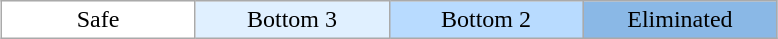<table class="wikitable" style="margin:1em auto; text-align:center;">
<tr>
<td bgcolor="FFFFFF" width="15%">Safe</td>
<td bgcolor="E0F0FF" width="15%">Bottom 3</td>
<td bgcolor="B8DBFF" width="15%">Bottom 2</td>
<td bgcolor="8AB8E6" width="15%">Eliminated</td>
</tr>
</table>
